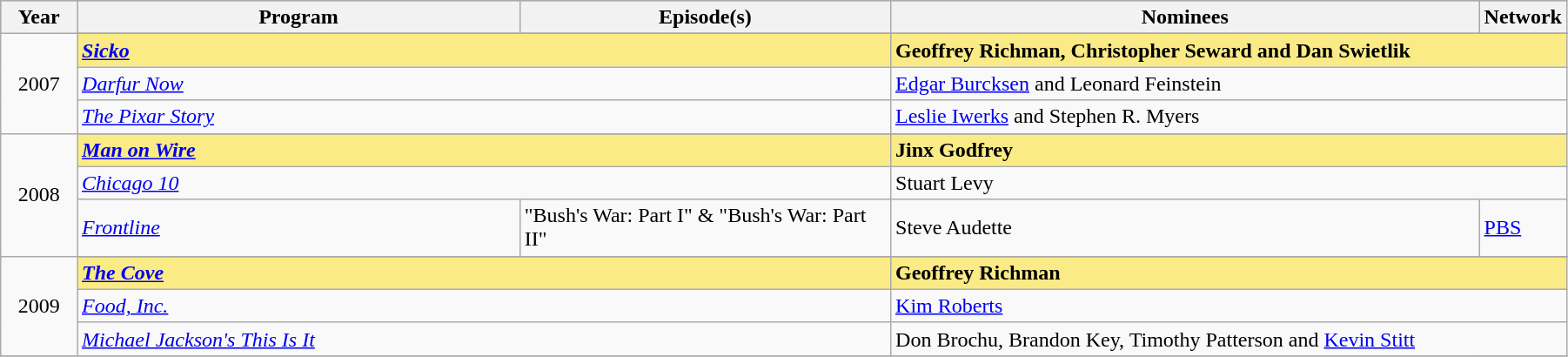<table class="wikitable" style="width:95%">
<tr bgcolor="#bebebe">
<th width="5%">Year</th>
<th width="30%">Program</th>
<th width="25%">Episode(s)</th>
<th width="40%">Nominees</th>
<th width="10%">Network</th>
</tr>
<tr>
<td rowspan=4 style="text-align:center">2007<br></td>
</tr>
<tr style="background:#FAEB86">
<td colspan="2"><strong><em><a href='#'>Sicko</a></em></strong></td>
<td colspan="2"><strong>Geoffrey Richman, Christopher Seward and Dan Swietlik</strong></td>
</tr>
<tr>
<td colspan="2"><em><a href='#'>Darfur Now</a></em></td>
<td colspan="2"><a href='#'>Edgar Burcksen</a> and Leonard Feinstein</td>
</tr>
<tr>
<td colspan="2"><em><a href='#'>The Pixar Story</a></em></td>
<td colspan="2"><a href='#'>Leslie Iwerks</a> and Stephen R. Myers</td>
</tr>
<tr>
<td rowspan=4 style="text-align:center">2008<br></td>
</tr>
<tr style="background:#FAEB86">
<td colspan="2"><strong><em><a href='#'>Man on Wire</a></em></strong></td>
<td colspan="2"><strong>Jinx Godfrey</strong></td>
</tr>
<tr>
<td colspan="2"><em><a href='#'>Chicago 10</a></em></td>
<td colspan="2">Stuart Levy</td>
</tr>
<tr>
<td><em><a href='#'>Frontline</a></em></td>
<td>"Bush's War: Part I" & "Bush's War: Part II"</td>
<td>Steve Audette</td>
<td><a href='#'>PBS</a></td>
</tr>
<tr>
<td rowspan=4 style="text-align:center">2009<br></td>
</tr>
<tr style="background:#FAEB86">
<td colspan="2"><strong><em><a href='#'>The Cove</a></em></strong></td>
<td colspan="2"><strong>Geoffrey Richman</strong></td>
</tr>
<tr>
<td colspan="2"><em><a href='#'>Food, Inc.</a></em></td>
<td colspan="2"><a href='#'>Kim Roberts</a></td>
</tr>
<tr>
<td colspan="2"><em><a href='#'>Michael Jackson's This Is It</a></em></td>
<td colspan="2">Don Brochu, Brandon Key, Timothy Patterson and <a href='#'>Kevin Stitt</a></td>
</tr>
<tr>
</tr>
</table>
